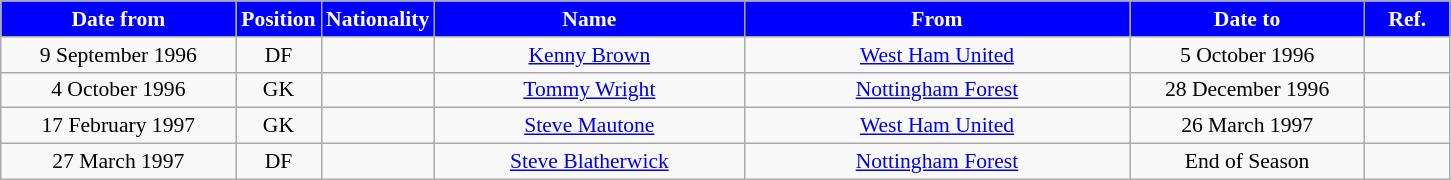<table class="wikitable"  style="text-align:center; font-size:90%; ">
<tr>
<th style="background:#00f; color:white; width:150px;">Date from</th>
<th style="background:#00f; color:white; width:50px;">Position</th>
<th style="background:#00f; color:white; width:50px;">Nationality</th>
<th style="background:#00f; color:white; width:200px;">Name</th>
<th style="background:#00f; color:white; width:250px;">From</th>
<th style="background:#00f; color:white; width:150px;">Date to</th>
<th style="background:#00f; color:white; width:50px;">Ref.</th>
</tr>
<tr>
<td>9 September 1996</td>
<td>DF</td>
<td></td>
<td><a href='#'>Kenny Brown</a></td>
<td><a href='#'>West Ham United</a></td>
<td>5 October 1996</td>
<td></td>
</tr>
<tr>
<td>4 October 1996</td>
<td>GK</td>
<td></td>
<td><a href='#'>Tommy Wright</a></td>
<td><a href='#'>Nottingham Forest</a></td>
<td>28 December 1996</td>
<td></td>
</tr>
<tr>
<td>17 February 1997</td>
<td>GK</td>
<td></td>
<td><a href='#'>Steve Mautone</a></td>
<td><a href='#'>West Ham United</a></td>
<td>26 March 1997</td>
<td></td>
</tr>
<tr>
<td>27 March 1997</td>
<td>DF</td>
<td></td>
<td><a href='#'>Steve Blatherwick</a></td>
<td><a href='#'>Nottingham Forest</a></td>
<td>End of Season</td>
<td></td>
</tr>
</table>
